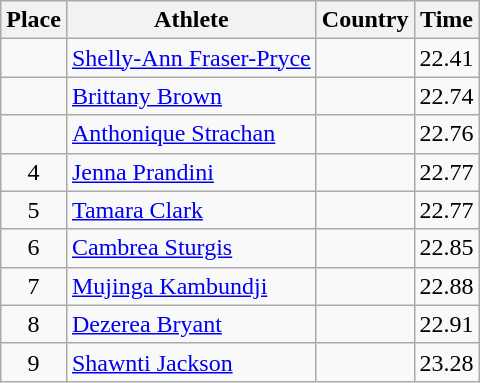<table class="wikitable">
<tr>
<th>Place</th>
<th>Athlete</th>
<th>Country</th>
<th>Time</th>
</tr>
<tr>
<td align=center></td>
<td><a href='#'>Shelly-Ann Fraser-Pryce</a></td>
<td></td>
<td>22.41</td>
</tr>
<tr>
<td align=center></td>
<td><a href='#'>Brittany Brown</a></td>
<td></td>
<td>22.74</td>
</tr>
<tr>
<td align=center></td>
<td><a href='#'>Anthonique Strachan</a></td>
<td></td>
<td>22.76</td>
</tr>
<tr>
<td align=center>4</td>
<td><a href='#'>Jenna Prandini</a></td>
<td></td>
<td>22.77</td>
</tr>
<tr>
<td align=center>5</td>
<td><a href='#'>Tamara Clark</a></td>
<td></td>
<td>22.77</td>
</tr>
<tr>
<td align=center>6</td>
<td><a href='#'>Cambrea Sturgis</a></td>
<td></td>
<td>22.85</td>
</tr>
<tr>
<td align=center>7</td>
<td><a href='#'>Mujinga Kambundji</a></td>
<td></td>
<td>22.88</td>
</tr>
<tr>
<td align=center>8</td>
<td><a href='#'>Dezerea Bryant</a></td>
<td></td>
<td>22.91</td>
</tr>
<tr>
<td align=center>9</td>
<td><a href='#'>Shawnti Jackson</a></td>
<td></td>
<td>23.28</td>
</tr>
</table>
